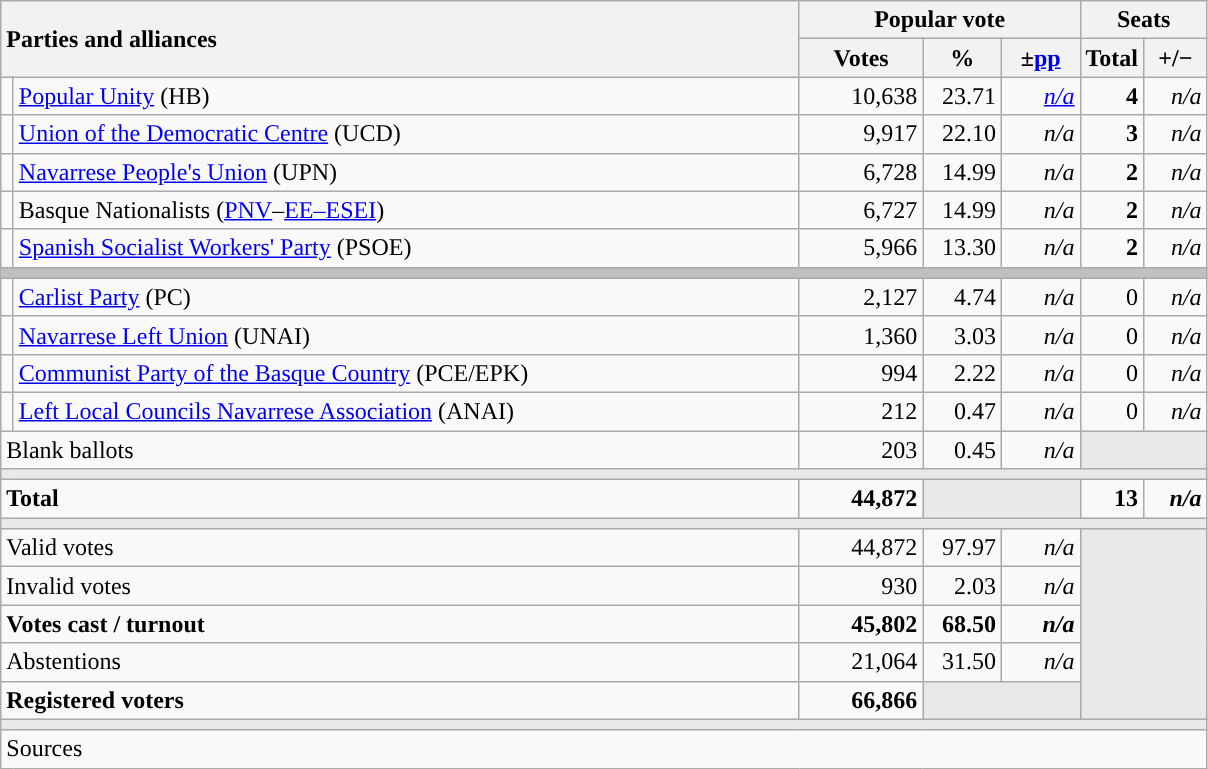<table class="wikitable" style="text-align:right;">
<tr>
<th style="text-align:left;" rowspan="2" colspan="2" width="525">Parties and alliances</th>
<th colspan="3">Popular vote</th>
<th colspan="2">Seats</th>
</tr>
<tr>
<th width="75">Votes</th>
<th width="45">%</th>
<th width="45">±<a href='#'>pp</a></th>
<th width="35">Total</th>
<th width="35">+/−</th>
</tr>
<tr>
<td width="1" style="color:inherit;background:"></td>
<td align="left"><a href='#'>Popular Unity</a> (HB)</td>
<td>10,638</td>
<td>23.71</td>
<td><em><a href='#'>n/a</a></em></td>
<td><strong>4</strong></td>
<td><em>n/a</em></td>
</tr>
<tr>
<td style="color:inherit;background:"></td>
<td align="left"><a href='#'>Union of the Democratic Centre</a> (UCD)</td>
<td>9,917</td>
<td>22.10</td>
<td><em>n/a</em></td>
<td><strong>3</strong></td>
<td><em>n/a</em></td>
</tr>
<tr>
<td style="color:inherit;background:"></td>
<td align="left"><a href='#'>Navarrese People's Union</a> (UPN)</td>
<td>6,728</td>
<td>14.99</td>
<td><em>n/a</em></td>
<td><strong>2</strong></td>
<td><em>n/a</em></td>
</tr>
<tr>
<td style="color:inherit;background:"></td>
<td align="left">Basque Nationalists (<a href='#'>PNV</a>–<a href='#'>EE–ESEI</a>)</td>
<td>6,727</td>
<td>14.99</td>
<td><em>n/a</em></td>
<td><strong>2</strong></td>
<td><em>n/a</em></td>
</tr>
<tr>
<td style="color:inherit;background:"></td>
<td align="left"><a href='#'>Spanish Socialist Workers' Party</a> (PSOE)</td>
<td>5,966</td>
<td>13.30</td>
<td><em>n/a</em></td>
<td><strong>2</strong></td>
<td><em>n/a</em></td>
</tr>
<tr>
<td colspan="7" bgcolor="#C0C0C0"></td>
</tr>
<tr>
<td style="color:inherit;background:"></td>
<td align="left"><a href='#'>Carlist Party</a> (PC)</td>
<td>2,127</td>
<td>4.74</td>
<td><em>n/a</em></td>
<td>0</td>
<td><em>n/a</em></td>
</tr>
<tr>
<td style="color:inherit;background:"></td>
<td align="left"><a href='#'>Navarrese Left Union</a> (UNAI)</td>
<td>1,360</td>
<td>3.03</td>
<td><em>n/a</em></td>
<td>0</td>
<td><em>n/a</em></td>
</tr>
<tr>
<td style="color:inherit;background:"></td>
<td align="left"><a href='#'>Communist Party of the Basque Country</a> (PCE/EPK)</td>
<td>994</td>
<td>2.22</td>
<td><em>n/a</em></td>
<td>0</td>
<td><em>n/a</em></td>
</tr>
<tr>
<td style="color:inherit;background:"></td>
<td align="left"><a href='#'>Left Local Councils Navarrese Association</a> (ANAI)</td>
<td>212</td>
<td>0.47</td>
<td><em>n/a</em></td>
<td>0</td>
<td><em>n/a</em></td>
</tr>
<tr>
<td align="left" colspan="2">Blank ballots</td>
<td>203</td>
<td>0.45</td>
<td><em>n/a</em></td>
<td bgcolor="#E9E9E9" colspan="2"></td>
</tr>
<tr>
<td colspan="7" bgcolor="#E9E9E9"></td>
</tr>
<tr style="font-weight:bold;">
<td align="left" colspan="2">Total</td>
<td>44,872</td>
<td bgcolor="#E9E9E9" colspan="2"></td>
<td>13</td>
<td><em>n/a</em></td>
</tr>
<tr>
<td colspan="7" bgcolor="#E9E9E9"></td>
</tr>
<tr>
<td align="left" colspan="2">Valid votes</td>
<td>44,872</td>
<td>97.97</td>
<td><em>n/a</em></td>
<td bgcolor="#E9E9E9" colspan="2" rowspan="5"></td>
</tr>
<tr>
<td align="left" colspan="2">Invalid votes</td>
<td>930</td>
<td>2.03</td>
<td><em>n/a</em></td>
</tr>
<tr style="font-weight:bold;">
<td align="left" colspan="2">Votes cast / turnout</td>
<td>45,802</td>
<td>68.50</td>
<td><em>n/a</em></td>
</tr>
<tr>
<td align="left" colspan="2">Abstentions</td>
<td>21,064</td>
<td>31.50</td>
<td><em>n/a</em></td>
</tr>
<tr style="font-weight:bold;">
<td align="left" colspan="2">Registered voters</td>
<td>66,866</td>
<td bgcolor="#E9E9E9" colspan="2"></td>
</tr>
<tr>
<td colspan="7" bgcolor="#E9E9E9"></td>
</tr>
<tr>
<td align="left" colspan="7">Sources</td>
</tr>
</table>
